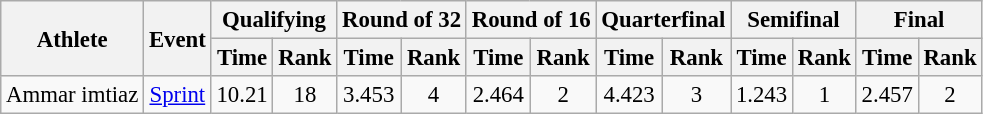<table class=wikitable style="font-size:95%">
<tr>
<th rowspan=2>Athlete</th>
<th rowspan=2>Event</th>
<th colspan=2>Qualifying</th>
<th colspan=2>Round of 32</th>
<th colspan=2>Round of 16</th>
<th colspan=2>Quarterfinal</th>
<th colspan=2>Semifinal</th>
<th colspan=2>Final</th>
</tr>
<tr>
<th>Time</th>
<th>Rank</th>
<th>Time</th>
<th>Rank</th>
<th>Time</th>
<th>Rank</th>
<th>Time</th>
<th>Rank</th>
<th>Time</th>
<th>Rank</th>
<th>Time</th>
<th>Rank</th>
</tr>
<tr align=center>
<td>Ammar imtiaz</td>
<td><a href='#'>Sprint</a></td>
<td>10.21</td>
<td>18</td>
<td>3.453</td>
<td>4</td>
<td>2.464</td>
<td>2</td>
<td>4.423</td>
<td>3</td>
<td>1.243</td>
<td>1</td>
<td>2.457</td>
<td>2</td>
</tr>
</table>
